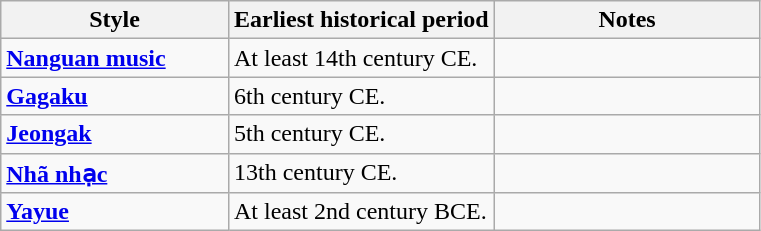<table class="wikitable">
<tr>
<th width="30%">Style</th>
<th width="35%">Earliest historical period</th>
<th width="35%">Notes</th>
</tr>
<tr>
<td><strong><a href='#'>Nanguan music</a></strong></td>
<td>At least 14th century CE.</td>
<td></td>
</tr>
<tr>
<td><strong><a href='#'>Gagaku</a></strong></td>
<td>6th century CE.</td>
<td></td>
</tr>
<tr>
<td><strong><a href='#'>Jeongak</a></strong></td>
<td>5th century CE.</td>
<td></td>
</tr>
<tr>
<td><strong><a href='#'>Nhã nhạc</a></strong></td>
<td>13th century CE.</td>
<td></td>
</tr>
<tr>
<td><strong><a href='#'>Yayue</a></strong></td>
<td>At least 2nd century BCE.</td>
<td></td>
</tr>
</table>
